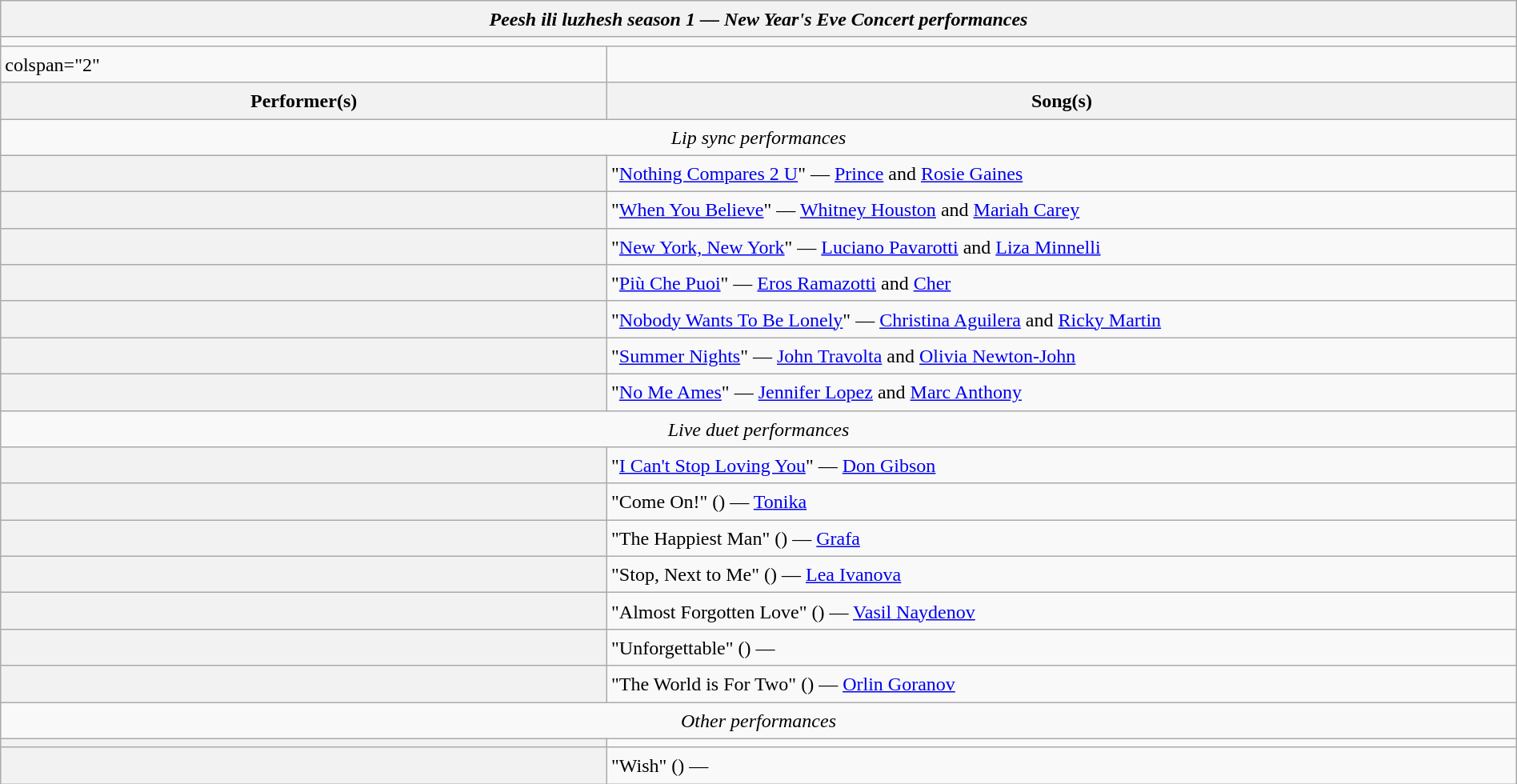<table class="wikitable plainrowheaders mw-collapsible" style="width:100%; line-height:23px;">
<tr>
<th colspan=2><em>Peesh ili luzhesh season 1 — New Year's Eve Concert performances</em></th>
</tr>
<tr>
<td colspan=2></td>
</tr>
<tr>
<td>colspan="2" </td>
</tr>
<tr>
<th width=40%>Performer(s)</th>
<th>Song(s)</th>
</tr>
<tr style="text-align:center;">
<td colspan="2"><em>Lip sync performances</em></td>
</tr>
<tr>
<th></th>
<td>"<a href='#'>Nothing Compares 2 U</a>" — <a href='#'>Prince</a> and <a href='#'>Rosie Gaines</a></td>
</tr>
<tr>
<th></th>
<td>"<a href='#'>When You Believe</a>" — <a href='#'>Whitney Houston</a> and <a href='#'>Mariah Carey</a></td>
</tr>
<tr>
<th></th>
<td>"<a href='#'>New York, New York</a>" — <a href='#'>Luciano Pavarotti</a> and <a href='#'>Liza Minnelli</a></td>
</tr>
<tr>
<th></th>
<td>"<a href='#'>Più Che Puoi</a>" — <a href='#'>Eros Ramazotti</a> and <a href='#'>Cher</a></td>
</tr>
<tr>
<th></th>
<td>"<a href='#'>Nobody Wants To Be Lonely</a>" — <a href='#'>Christina Aguilera</a> and <a href='#'>Ricky Martin</a></td>
</tr>
<tr>
<th></th>
<td>"<a href='#'>Summer Nights</a>" — <a href='#'>John Travolta</a> and <a href='#'>Olivia Newton-John</a></td>
</tr>
<tr>
<th></th>
<td>"<a href='#'>No Me Ames</a>" — <a href='#'>Jennifer Lopez</a> and <a href='#'>Marc Anthony</a></td>
</tr>
<tr style="text-align:center;">
<td colspan="2"><em>Live duet performances</em></td>
</tr>
<tr>
<th></th>
<td>"<a href='#'>I Can't Stop Loving You</a>" — <a href='#'>Don Gibson</a></td>
</tr>
<tr>
<th></th>
<td>"Come On!" () — <a href='#'>Tonika</a></td>
</tr>
<tr>
<th></th>
<td>"The Happiest Man" () — <a href='#'>Grafa</a></td>
</tr>
<tr>
<th></th>
<td>"Stop, Next to Me" () — <a href='#'>Lea Ivanova</a></td>
</tr>
<tr>
<th></th>
<td>"Almost Forgotten Love" () — <a href='#'>Vasil Naydenov</a></td>
</tr>
<tr>
<th></th>
<td>"Unforgettable" () — </td>
</tr>
<tr>
<th></th>
<td>"The World is For Two" () — <a href='#'>Orlin Goranov</a></td>
</tr>
<tr style="text-align:center;">
<td colspan="2"><em>Other performances</em></td>
</tr>
<tr>
<th></th>
<td></td>
</tr>
<tr>
<th></th>
<td>"Wish" () — </td>
</tr>
</table>
